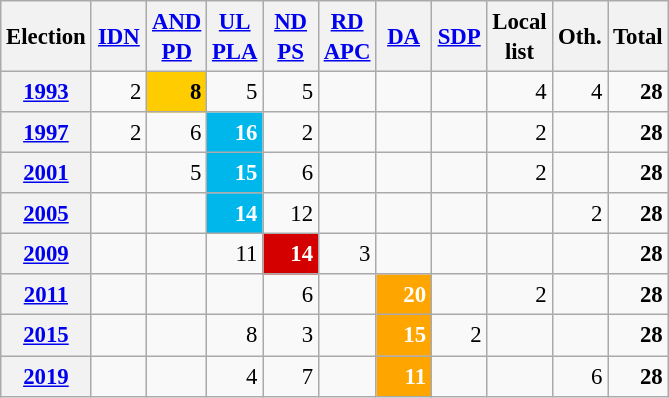<table class="wikitable" style="text-align:right; font-size:95%; line-height:20px;">
<tr>
<th width="30px">Election</th>
<th width="30px"><a href='#'>IDN</a></th>
<th width="30px"><a href='#'>AND</a><br><a href='#'>PD</a></th>
<th width="30px"><a href='#'>UL</a><br><a href='#'>PLA</a></th>
<th width="30px"><a href='#'>ND</a><br><a href='#'>PS</a></th>
<th width="30px"><a href='#'>RD</a><br><a href='#'>APC</a></th>
<th width="30px"><a href='#'>DA</a></th>
<th width="30px"><a href='#'>SDP</a></th>
<th width="30px">Local list</th>
<th width="30px">Oth.</th>
<th width="30px">Total</th>
</tr>
<tr>
<th style="text-align: center;"><a href='#'>1993</a></th>
<td style="text-align: right;">2</td>
<td style="text-align: right;background:#ffcc00"><strong>8</strong></td>
<td style="text-align: right;">5</td>
<td style="text-align: right;">5</td>
<td style="text-align: right;"></td>
<td style="text-align: right;"></td>
<td style="text-align: right;"></td>
<td style="text-align: right;">4</td>
<td style="text-align: right;">4</td>
<td style="text-align: right;"><strong>28</strong></td>
</tr>
<tr>
<th style="text-align: center;"><a href='#'>1997</a></th>
<td style="text-align: right;">2</td>
<td style="text-align: right;">6</td>
<td style="text-align: right;background:#00B7EB;color:white"><strong>16</strong></td>
<td style="text-align: right;">2</td>
<td style="text-align: right;"></td>
<td style="text-align: right;"></td>
<td style="text-align: right;"></td>
<td style="text-align: right;">2</td>
<td style="text-align: right;"></td>
<td style="text-align: right;"><strong>28</strong></td>
</tr>
<tr>
<th style="text-align: center;"><a href='#'>2001</a></th>
<td style="text-align: right;"></td>
<td style="text-align: right;">5</td>
<td style="text-align: right;background:#00B7EB;color:white"><strong>15</strong></td>
<td style="text-align: right;">6</td>
<td style="text-align: right;"></td>
<td style="text-align: right;"></td>
<td style="text-align: right;"></td>
<td style="text-align: right;">2</td>
<td style="text-align: right;"></td>
<td style="text-align: right;"><strong>28</strong></td>
</tr>
<tr>
<th style="text-align: center;"><a href='#'>2005</a></th>
<td style="text-align: right;"></td>
<td style="text-align: right;"></td>
<td style="text-align: right;background:#00B7EB;color:white"><strong>14</strong></td>
<td style="text-align: right;">12</td>
<td style="text-align: right;"></td>
<td style="text-align: right;"></td>
<td style="text-align: right;"></td>
<td style="text-align: right;"></td>
<td style="text-align: right;">2</td>
<td style="text-align: right;"><strong>28</strong></td>
</tr>
<tr>
<th style="text-align: center;"><a href='#'>2009</a></th>
<td style="text-align: right;"></td>
<td style="text-align: right;"></td>
<td style="text-align: right;">11</td>
<td style="text-align: right;background:#D40000;color:white"><strong>14</strong></td>
<td style="text-align: right;">3</td>
<td style="text-align: right;"></td>
<td style="text-align: right;"></td>
<td style="text-align: right;"></td>
<td style="text-align: right;"></td>
<td style="text-align: right;"><strong>28</strong></td>
</tr>
<tr>
<th style="text-align: center;"><a href='#'>2011</a></th>
<td style="text-align: right;"></td>
<td style="text-align: right;"></td>
<td style="text-align: right;"></td>
<td style="text-align: right;">6</td>
<td style="text-align: right;"></td>
<td style="text-align: right;background:orange;color:white"><strong>20</strong></td>
<td style="text-align: right;"></td>
<td style="text-align: right;">2</td>
<td style="text-align: right;"></td>
<td style="text-align: right;"><strong>28</strong></td>
</tr>
<tr>
<th style="text-align: center;"><a href='#'>2015</a></th>
<td style="text-align: right;"></td>
<td style="text-align: right;"></td>
<td style="text-align: right;">8</td>
<td style="text-align: right;">3</td>
<td style="text-align: right;"></td>
<td style="text-align: right;background:orange;color:white"><strong>15</strong></td>
<td style="text-align: right;">2</td>
<td style="text-align: right;"></td>
<td style="text-align: right;"></td>
<td style="text-align: right;"><strong>28</strong></td>
</tr>
<tr>
<th style="text-align: center;"><a href='#'>2019</a></th>
<td style="text-align: right;"></td>
<td style="text-align: right;"></td>
<td style="text-align: right;">4</td>
<td style="text-align: right;">7</td>
<td style="text-align: right;"></td>
<td style="text-align: right;background:orange;color:white"><strong>11</strong></td>
<td style="text-align: right;"></td>
<td style="text-align: right;"></td>
<td style="text-align: right;">6</td>
<td style="text-align: right;"><strong>28</strong></td>
</tr>
</table>
